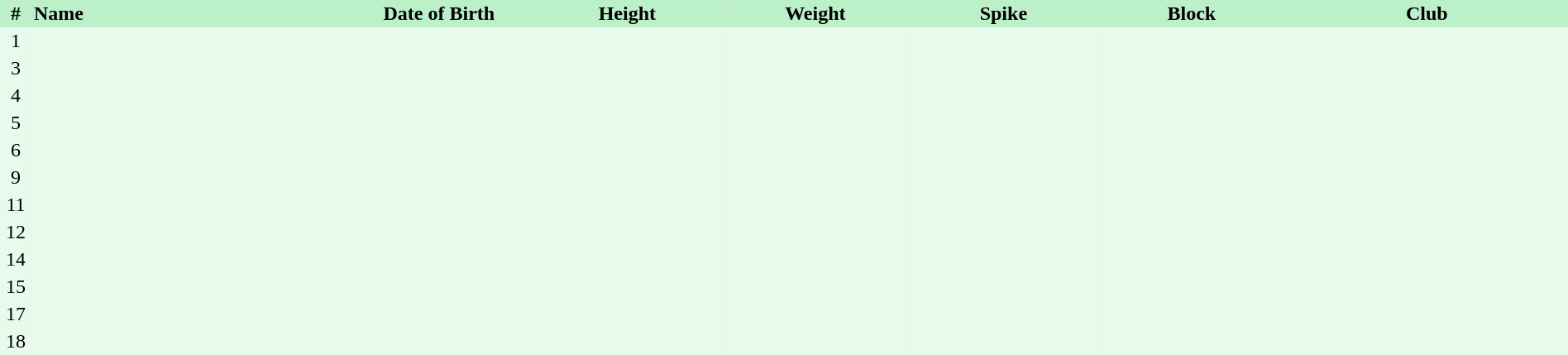<table border=0 cellpadding=2 cellspacing=0  |- bgcolor=#FFECCE style=text-align:center; font-size:90%; width=100%>
<tr bgcolor=#BBF0C9>
<th width=2%>#</th>
<th align=left width=20%>Name</th>
<th width=12%>Date of Birth</th>
<th width=12%>Height</th>
<th width=12%>Weight</th>
<th width=12%>Spike</th>
<th width=12%>Block</th>
<th width=20%>Club</th>
</tr>
<tr bgcolor=#E7FAEC>
<td>1</td>
<td align=left></td>
<td align=right></td>
<td></td>
<td></td>
<td></td>
<td></td>
<td></td>
</tr>
<tr bgcolor=#E7FAEC>
<td>3</td>
<td align=left></td>
<td align=right></td>
<td></td>
<td></td>
<td></td>
<td></td>
<td></td>
</tr>
<tr bgcolor=#E7FAEC>
<td>4</td>
<td align=left></td>
<td align=right></td>
<td></td>
<td></td>
<td></td>
<td></td>
<td></td>
</tr>
<tr bgcolor=#E7FAEC>
<td>5</td>
<td align=left></td>
<td align=right></td>
<td></td>
<td></td>
<td></td>
<td></td>
<td></td>
</tr>
<tr bgcolor=#E7FAEC>
<td>6</td>
<td align=left></td>
<td align=right></td>
<td></td>
<td></td>
<td></td>
<td></td>
<td></td>
</tr>
<tr bgcolor=#E7FAEC>
<td>9</td>
<td align=left></td>
<td align=right></td>
<td></td>
<td></td>
<td></td>
<td></td>
<td></td>
</tr>
<tr bgcolor=#E7FAEC>
<td>11</td>
<td align=left></td>
<td align=right></td>
<td></td>
<td></td>
<td></td>
<td></td>
<td></td>
</tr>
<tr bgcolor=#E7FAEC>
<td>12</td>
<td align=left></td>
<td align=right></td>
<td></td>
<td></td>
<td></td>
<td></td>
<td></td>
</tr>
<tr bgcolor=#E7FAEC>
<td>14</td>
<td align=left></td>
<td align=right></td>
<td></td>
<td></td>
<td></td>
<td></td>
<td></td>
</tr>
<tr bgcolor=#E7FAEC>
<td>15</td>
<td align=left></td>
<td align=right></td>
<td></td>
<td></td>
<td></td>
<td></td>
<td></td>
</tr>
<tr bgcolor=#E7FAEC>
<td>17</td>
<td align=left></td>
<td align=right></td>
<td></td>
<td></td>
<td></td>
<td></td>
<td></td>
</tr>
<tr bgcolor=#E7FAEC>
<td>18</td>
<td align=left></td>
<td align=right></td>
<td></td>
<td></td>
<td></td>
<td></td>
<td></td>
</tr>
</table>
